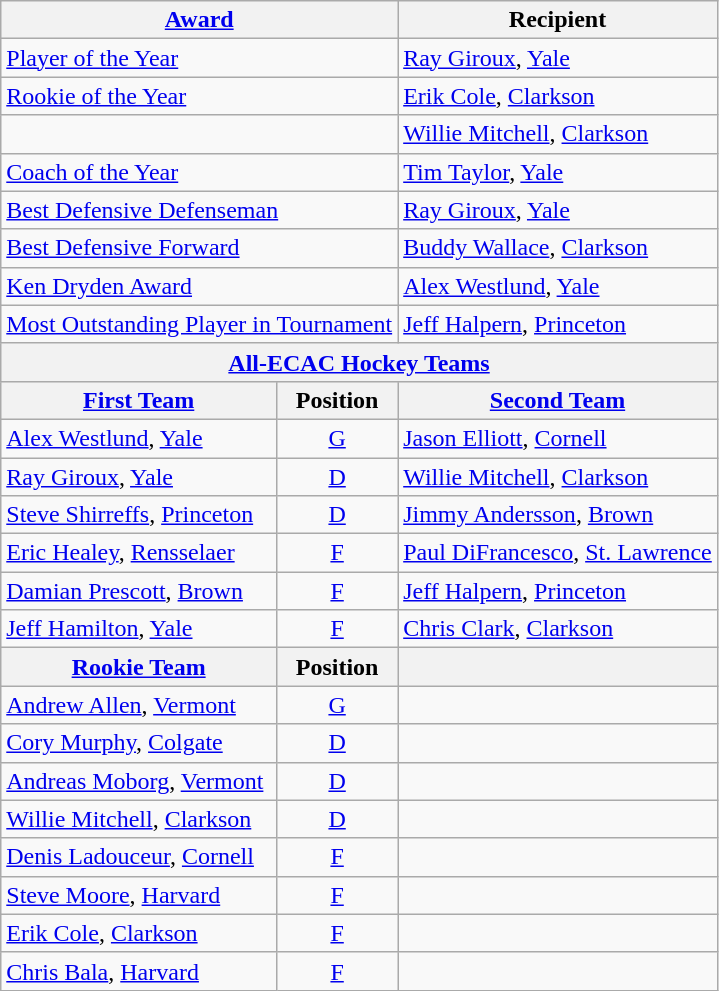<table class="wikitable">
<tr>
<th colspan=2><a href='#'>Award</a></th>
<th>Recipient</th>
</tr>
<tr>
<td colspan=2><a href='#'>Player of the Year</a></td>
<td><a href='#'>Ray Giroux</a>, <a href='#'>Yale</a></td>
</tr>
<tr>
<td colspan=2><a href='#'>Rookie of the Year</a></td>
<td><a href='#'>Erik Cole</a>, <a href='#'>Clarkson</a></td>
</tr>
<tr>
<td colspan=2></td>
<td><a href='#'>Willie Mitchell</a>, <a href='#'>Clarkson</a></td>
</tr>
<tr>
<td colspan=2><a href='#'>Coach of the Year</a></td>
<td><a href='#'>Tim Taylor</a>, <a href='#'>Yale</a></td>
</tr>
<tr>
<td colspan=2><a href='#'>Best Defensive Defenseman</a></td>
<td><a href='#'>Ray Giroux</a>, <a href='#'>Yale</a></td>
</tr>
<tr>
<td colspan=2><a href='#'>Best Defensive Forward</a></td>
<td><a href='#'>Buddy Wallace</a>, <a href='#'>Clarkson</a></td>
</tr>
<tr>
<td colspan=2><a href='#'>Ken Dryden Award</a></td>
<td><a href='#'>Alex Westlund</a>, <a href='#'>Yale</a></td>
</tr>
<tr>
<td colspan=2><a href='#'>Most Outstanding Player in Tournament</a></td>
<td><a href='#'>Jeff Halpern</a>, <a href='#'>Princeton</a></td>
</tr>
<tr>
<th colspan=3><a href='#'>All-ECAC Hockey Teams</a></th>
</tr>
<tr>
<th><a href='#'>First Team</a></th>
<th>  Position  </th>
<th><a href='#'>Second Team</a></th>
</tr>
<tr>
<td><a href='#'>Alex Westlund</a>, <a href='#'>Yale</a></td>
<td align=center><a href='#'>G</a></td>
<td><a href='#'>Jason Elliott</a>, <a href='#'>Cornell</a></td>
</tr>
<tr>
<td><a href='#'>Ray Giroux</a>, <a href='#'>Yale</a></td>
<td align=center><a href='#'>D</a></td>
<td><a href='#'>Willie Mitchell</a>, <a href='#'>Clarkson</a></td>
</tr>
<tr>
<td><a href='#'>Steve Shirreffs</a>, <a href='#'>Princeton</a></td>
<td align=center><a href='#'>D</a></td>
<td><a href='#'>Jimmy Andersson</a>, <a href='#'>Brown</a></td>
</tr>
<tr>
<td><a href='#'>Eric Healey</a>, <a href='#'>Rensselaer</a></td>
<td align=center><a href='#'>F</a></td>
<td><a href='#'>Paul DiFrancesco</a>, <a href='#'>St. Lawrence</a></td>
</tr>
<tr>
<td><a href='#'>Damian Prescott</a>, <a href='#'>Brown</a></td>
<td align=center><a href='#'>F</a></td>
<td><a href='#'>Jeff Halpern</a>, <a href='#'>Princeton</a></td>
</tr>
<tr>
<td><a href='#'>Jeff Hamilton</a>, <a href='#'>Yale</a></td>
<td align=center><a href='#'>F</a></td>
<td><a href='#'>Chris Clark</a>, <a href='#'>Clarkson</a></td>
</tr>
<tr>
<th><a href='#'>Rookie Team</a></th>
<th>  Position  </th>
<th></th>
</tr>
<tr>
<td><a href='#'>Andrew Allen</a>, <a href='#'>Vermont</a></td>
<td align=center><a href='#'>G</a></td>
<td></td>
</tr>
<tr>
<td><a href='#'>Cory Murphy</a>, <a href='#'>Colgate</a></td>
<td align=center><a href='#'>D</a></td>
<td></td>
</tr>
<tr>
<td><a href='#'>Andreas Moborg</a>, <a href='#'>Vermont</a></td>
<td align=center><a href='#'>D</a></td>
<td></td>
</tr>
<tr>
<td><a href='#'>Willie Mitchell</a>, <a href='#'>Clarkson</a></td>
<td align=center><a href='#'>D</a></td>
<td></td>
</tr>
<tr>
<td><a href='#'>Denis Ladouceur</a>, <a href='#'>Cornell</a></td>
<td align=center><a href='#'>F</a></td>
<td></td>
</tr>
<tr>
<td><a href='#'>Steve Moore</a>, <a href='#'>Harvard</a></td>
<td align=center><a href='#'>F</a></td>
<td></td>
</tr>
<tr>
<td><a href='#'>Erik Cole</a>, <a href='#'>Clarkson</a></td>
<td align=center><a href='#'>F</a></td>
<td></td>
</tr>
<tr>
<td><a href='#'>Chris Bala</a>, <a href='#'>Harvard</a></td>
<td align=center><a href='#'>F</a></td>
<td></td>
</tr>
</table>
